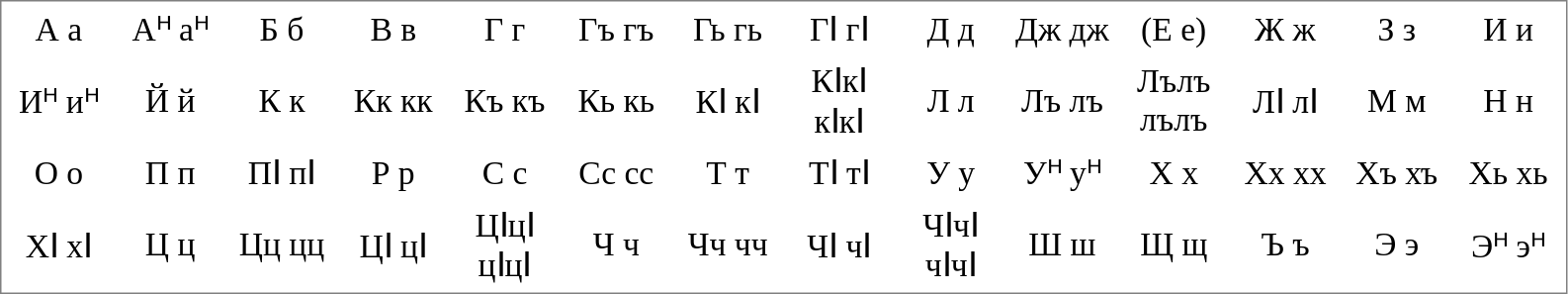<table class="notatypo" style="font-size:1.4em; border-width:1px; border-style: solid;">
<tr>
<td style="width:3em; text-align:center; padding: 3px;">А а</td>
<td style="width:3em; text-align:center; padding: 3px;">Аᴴ аᴴ</td>
<td style="width:3em; text-align:center; padding: 3px;">Б б</td>
<td style="width:3em; text-align:center; padding: 3px;">В в</td>
<td style="width:3em; text-align:center; padding: 3px;">Г г</td>
<td style="width:3em; text-align:center; padding: 3px;">Гъ гъ</td>
<td style="width:3em; text-align:center; padding: 3px;">Гь гь</td>
<td style="width:3em; text-align:center; padding: 3px;">ГӀ гӀ</td>
<td style="width:3em; text-align:center; padding: 3px;">Д д</td>
<td style="width:3em; text-align:center; padding: 3px;">Дж дж</td>
<td style="width:3em; text-align:center; padding: 3px;">(Е е)</td>
<td style="width:3em; text-align:center; padding: 3px;">Ж ж</td>
<td style="width:3em; text-align:center; padding: 3px;">З з</td>
<td style="width:3em; text-align:center; padding: 3px;">И и</td>
</tr>
<tr>
<td style="width:3em; text-align:center; padding: 3px;">Иᴴ иᴴ</td>
<td style="width:3em; text-align:center; padding: 3px;">Й й</td>
<td style="width:3em; text-align:center; padding: 3px;">К к</td>
<td style="width:3em; text-align:center; padding: 3px;">Кк кк</td>
<td style="width:3em; text-align:center; padding: 3px;">Къ къ</td>
<td style="width:3em; text-align:center; padding: 3px;">Кь кь</td>
<td style="width:3em; text-align:center; padding: 3px;">КӀ кӀ</td>
<td style="width:3em; text-align:center; padding: 3px;">КӀкӀ кӀкӀ</td>
<td style="width:3em; text-align:center; padding: 3px;">Л л</td>
<td style="width:3em; text-align:center; padding: 3px;">Лъ лъ</td>
<td style="width:3em; text-align:center; padding: 3px;">Лълъ лълъ</td>
<td style="width:3em; text-align:center; padding: 3px;">ЛӀ лӀ</td>
<td style="width:3em; text-align:center; padding: 3px;">М м</td>
<td style="width:3em; text-align:center; padding: 3px;">Н н</td>
</tr>
<tr>
<td style="width:3em; text-align:center; padding: 3px;">О о</td>
<td style="width:3em; text-align:center; padding: 3px;">П п</td>
<td style="width:3em; text-align:center; padding: 3px;">ПӀ пӀ</td>
<td style="width:3em; text-align:center; padding: 3px;">Р р</td>
<td style="width:3em; text-align:center; padding: 3px;">С с</td>
<td style="width:3em; text-align:center; padding: 3px;">Сс сс</td>
<td style="width:3em; text-align:center; padding: 3px;">Т т</td>
<td style="width:3em; text-align:center; padding: 3px;">ТӀ тӀ</td>
<td style="width:3em; text-align:center; padding: 3px;">У у</td>
<td style="width:3em; text-align:center; padding: 3px;">Уᴴ уᴴ</td>
<td style="width:3em; text-align:center; padding: 3px;">Х х</td>
<td style="width:3em; text-align:center; padding: 3px;">Хх хх</td>
<td style="width:3em; text-align:center; padding: 3px;">Хъ хъ</td>
<td style="width:3em; text-align:center; padding: 3px;">Хь хь</td>
</tr>
<tr>
<td style="width:3em; text-align:center; padding: 3px;">ХӀ хӀ</td>
<td style="width:3em; text-align:center; padding: 3px;">Ц ц</td>
<td style="width:3em; text-align:center; padding: 3px;">Цц цц</td>
<td style="width:3em; text-align:center; padding: 3px;">ЦӀ цӀ</td>
<td style="width:3em; text-align:center; padding: 3px;">ЦӀцӀ цӀцӀ</td>
<td style="width:3em; text-align:center; padding: 3px;">Ч ч</td>
<td style="width:3em; text-align:center; padding: 3px;">Чч чч</td>
<td style="width:3em; text-align:center; padding: 3px;">ЧӀ чӀ</td>
<td style="width:3em; text-align:center; padding: 3px;">ЧӀчӀ чӀчӀ</td>
<td style="width:3em; text-align:center; padding: 3px;">Ш ш</td>
<td style="width:3em; text-align:center; padding: 3px;">Щ щ</td>
<td style="width:3em; text-align:center; padding: 3px;">Ъ ъ</td>
<td style="width:3em; text-align:center; padding: 3px;">Э э</td>
<td style="width:3em; text-align:center; padding: 3px;">Эᴴ эᴴ</td>
</tr>
</table>
